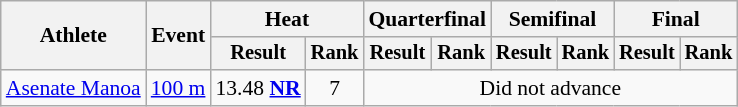<table class="wikitable" style="font-size:90%">
<tr>
<th rowspan="2">Athlete</th>
<th rowspan="2">Event</th>
<th colspan="2">Heat</th>
<th colspan="2">Quarterfinal</th>
<th colspan="2">Semifinal</th>
<th colspan="2">Final</th>
</tr>
<tr style="font-size:95%">
<th>Result</th>
<th>Rank</th>
<th>Result</th>
<th>Rank</th>
<th>Result</th>
<th>Rank</th>
<th>Result</th>
<th>Rank</th>
</tr>
<tr align="center">
<td align="left"><a href='#'>Asenate Manoa</a></td>
<td align="left"><a href='#'>100 m</a></td>
<td>13.48 <strong><a href='#'>NR</a></strong></td>
<td>7</td>
<td colspan="6">Did not advance</td>
</tr>
</table>
